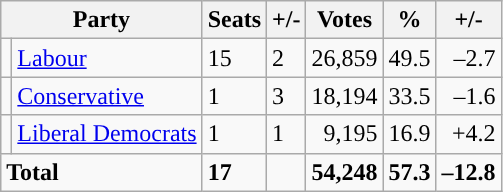<table class="wikitable sortable">
<tr>
<th colspan="2">Party</th>
<th>Seats</th>
<th>+/-</th>
<th>Votes</th>
<th>%</th>
<th>+/-</th>
</tr>
<tr>
<td style="background-color: "></td>
<td><a href='#'>Labour</a></td>
<td>15</td>
<td> 2</td>
<td style="text-align:right;">26,859</td>
<td style="text-align:right;">49.5</td>
<td style="text-align:right;">–2.7</td>
</tr>
<tr>
<td style="background-color: "></td>
<td><a href='#'>Conservative</a></td>
<td>1</td>
<td> 3</td>
<td style="text-align:right;">18,194</td>
<td style="text-align:right;">33.5</td>
<td style="text-align:right;">–1.6</td>
</tr>
<tr>
<td style="background-color: "></td>
<td><a href='#'>Liberal Democrats</a></td>
<td>1</td>
<td> 1</td>
<td style="text-align:right;">9,195</td>
<td style="text-align:right;">16.9</td>
<td style="text-align:right;">+4.2</td>
</tr>
<tr>
<td colspan="2"><strong>Total</strong></td>
<td><strong>17</strong></td>
<td></td>
<td style="text-align:right;"><strong>54,248</strong></td>
<td style="text-align:right;"><strong>57.3</strong></td>
<td style="text-align:right;"><strong>–12.8</strong></td>
</tr>
</table>
